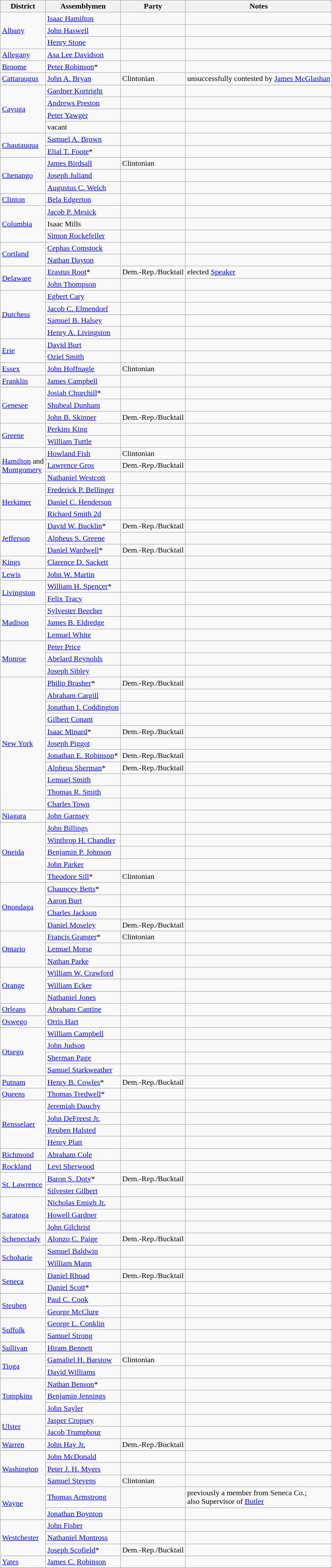<table class=wikitable>
<tr>
<th>District</th>
<th>Assemblymen</th>
<th>Party</th>
<th>Notes</th>
</tr>
<tr>
<td rowspan="3"><a href='#'>Albany</a></td>
<td><a href='#'>Isaac Hamilton</a></td>
<td></td>
<td></td>
</tr>
<tr>
<td><a href='#'>John Haswell</a></td>
<td></td>
<td></td>
</tr>
<tr>
<td><a href='#'>Henry Stone</a></td>
<td></td>
<td></td>
</tr>
<tr>
<td><a href='#'>Allegany</a></td>
<td><a href='#'>Asa Lee Davidson</a></td>
<td></td>
<td></td>
</tr>
<tr>
<td><a href='#'>Broome</a></td>
<td><a href='#'>Peter Robinson</a>*</td>
<td></td>
<td></td>
</tr>
<tr>
<td><a href='#'>Cattaraugus</a></td>
<td><a href='#'>John A. Bryan</a></td>
<td>Clintonian</td>
<td>unsuccessfully contested by <a href='#'>James McGlashan</a></td>
</tr>
<tr>
<td rowspan="4"><a href='#'>Cayuga</a></td>
<td><a href='#'>Gardner Kortright</a></td>
<td></td>
<td></td>
</tr>
<tr>
<td><a href='#'>Andrews Preston</a></td>
<td></td>
<td></td>
</tr>
<tr>
<td><a href='#'>Peter Yawger</a></td>
<td></td>
<td></td>
</tr>
<tr>
<td>vacant</td>
<td></td>
<td></td>
</tr>
<tr>
<td rowspan="2"><a href='#'>Chautauqua</a></td>
<td><a href='#'>Samuel A. Brown</a></td>
<td></td>
<td></td>
</tr>
<tr>
<td><a href='#'>Elial T. Foote</a>*</td>
<td></td>
<td></td>
</tr>
<tr>
<td rowspan="3"><a href='#'>Chenango</a></td>
<td><a href='#'>James Birdsall</a></td>
<td>Clintonian</td>
<td></td>
</tr>
<tr>
<td><a href='#'>Joseph Juliand</a></td>
<td></td>
<td></td>
</tr>
<tr>
<td><a href='#'>Augustus C. Welch</a></td>
<td></td>
<td></td>
</tr>
<tr>
<td><a href='#'>Clinton</a></td>
<td><a href='#'>Bela Edgerton</a></td>
<td></td>
<td></td>
</tr>
<tr>
<td rowspan="3"><a href='#'>Columbia</a></td>
<td><a href='#'>Jacob P. Mesick</a></td>
<td></td>
<td></td>
</tr>
<tr>
<td>Isaac Mills</td>
<td></td>
<td></td>
</tr>
<tr>
<td><a href='#'>Simon Rockefeller</a></td>
<td></td>
<td></td>
</tr>
<tr>
<td rowspan="2"><a href='#'>Cortland</a></td>
<td><a href='#'>Cephas Comstock</a></td>
<td></td>
<td></td>
</tr>
<tr>
<td><a href='#'>Nathan Dayton</a></td>
<td></td>
<td></td>
</tr>
<tr>
<td rowspan="2"><a href='#'>Delaware</a></td>
<td><a href='#'>Erastus Root</a>*</td>
<td>Dem.-Rep./Bucktail</td>
<td>elected <a href='#'>Speaker</a></td>
</tr>
<tr>
<td><a href='#'>John Thompson</a></td>
<td></td>
<td></td>
</tr>
<tr>
<td rowspan="4"><a href='#'>Dutchess</a></td>
<td><a href='#'>Egbert Cary</a></td>
<td></td>
<td></td>
</tr>
<tr>
<td><a href='#'>Jacob C. Elmendorf</a></td>
<td></td>
<td></td>
</tr>
<tr>
<td><a href='#'>Samuel B. Halsey</a></td>
<td></td>
<td></td>
</tr>
<tr>
<td><a href='#'>Henry A. Livingston</a></td>
<td></td>
<td></td>
</tr>
<tr>
<td rowspan="2"><a href='#'>Erie</a></td>
<td><a href='#'>David Burt</a></td>
<td></td>
<td></td>
</tr>
<tr>
<td><a href='#'>Oziel Smith</a></td>
<td></td>
<td></td>
</tr>
<tr>
<td><a href='#'>Essex</a></td>
<td><a href='#'>John Hoffnagle</a></td>
<td>Clintonian</td>
<td></td>
</tr>
<tr>
<td><a href='#'>Franklin</a></td>
<td><a href='#'>James Campbell</a></td>
<td></td>
<td></td>
</tr>
<tr>
<td rowspan="3"><a href='#'>Genesee</a></td>
<td><a href='#'>Josiah Churchill</a>*</td>
<td></td>
<td></td>
</tr>
<tr>
<td><a href='#'>Shubeal Dunham</a></td>
<td></td>
<td></td>
</tr>
<tr>
<td><a href='#'>John B. Skinner</a></td>
<td>Dem.-Rep./Bucktail</td>
<td></td>
</tr>
<tr>
<td rowspan="2"><a href='#'>Greene</a></td>
<td><a href='#'>Perkins King</a></td>
<td></td>
<td></td>
</tr>
<tr>
<td><a href='#'>William Tuttle</a></td>
<td></td>
<td></td>
</tr>
<tr>
<td rowspan="3"><a href='#'>Hamilton</a> and <br><a href='#'>Montgomery</a></td>
<td><a href='#'>Howland Fish</a></td>
<td>Clintonian</td>
<td></td>
</tr>
<tr>
<td><a href='#'>Lawrence Gros</a></td>
<td>Dem.-Rep./Bucktail</td>
<td></td>
</tr>
<tr>
<td><a href='#'>Nathaniel Westcott</a></td>
<td></td>
<td></td>
</tr>
<tr>
<td rowspan="3"><a href='#'>Herkimer</a></td>
<td><a href='#'>Frederick P. Bellinger</a></td>
<td></td>
<td></td>
</tr>
<tr>
<td><a href='#'>Daniel C. Henderson</a></td>
<td></td>
<td></td>
</tr>
<tr>
<td><a href='#'>Richard Smith 2d</a></td>
<td></td>
<td></td>
</tr>
<tr>
<td rowspan="3"><a href='#'>Jefferson</a></td>
<td><a href='#'>David W. Bucklin</a>*</td>
<td>Dem.-Rep./Bucktail</td>
<td></td>
</tr>
<tr>
<td><a href='#'>Alpheus S. Greene</a></td>
<td></td>
<td></td>
</tr>
<tr>
<td><a href='#'>Daniel Wardwell</a>*</td>
<td>Dem.-Rep./Bucktail</td>
<td></td>
</tr>
<tr>
<td><a href='#'>Kings</a></td>
<td><a href='#'>Clarence D. Sackett</a></td>
<td></td>
<td></td>
</tr>
<tr>
<td><a href='#'>Lewis</a></td>
<td><a href='#'>John W. Martin</a></td>
<td></td>
<td></td>
</tr>
<tr>
<td rowspan="2"><a href='#'>Livingston</a></td>
<td><a href='#'>William H. Spencer</a>*</td>
<td></td>
<td></td>
</tr>
<tr>
<td><a href='#'>Felix Tracy</a></td>
<td></td>
<td></td>
</tr>
<tr>
<td rowspan="3"><a href='#'>Madison</a></td>
<td><a href='#'>Sylvester Beecher</a></td>
<td></td>
<td></td>
</tr>
<tr>
<td><a href='#'>James B. Eldredge</a></td>
<td></td>
<td></td>
</tr>
<tr>
<td><a href='#'>Lemuel White</a></td>
<td></td>
<td></td>
</tr>
<tr>
<td rowspan="3"><a href='#'>Monroe</a></td>
<td><a href='#'>Peter Price</a></td>
<td></td>
<td></td>
</tr>
<tr>
<td><a href='#'>Abelard Reynolds</a></td>
<td></td>
<td></td>
</tr>
<tr>
<td><a href='#'>Joseph Sibley</a></td>
<td></td>
<td></td>
</tr>
<tr>
<td rowspan="11"><a href='#'>New York</a></td>
<td><a href='#'>Philip Brasher</a>*</td>
<td>Dem.-Rep./Bucktail</td>
<td></td>
</tr>
<tr>
<td><a href='#'>Abraham Cargill</a></td>
<td></td>
<td></td>
</tr>
<tr>
<td><a href='#'>Jonathan I. Coddington</a></td>
<td></td>
<td></td>
</tr>
<tr>
<td><a href='#'>Gilbert Conant</a></td>
<td></td>
<td></td>
</tr>
<tr>
<td><a href='#'>Isaac Minard</a>*</td>
<td>Dem.-Rep./Bucktail</td>
<td></td>
</tr>
<tr>
<td><a href='#'>Joseph Piggot</a></td>
<td></td>
<td></td>
</tr>
<tr>
<td><a href='#'>Jonathan E. Robinson</a>*</td>
<td>Dem.-Rep./Bucktail</td>
<td></td>
</tr>
<tr>
<td><a href='#'>Alpheus Sherman</a>*</td>
<td>Dem.-Rep./Bucktail</td>
<td></td>
</tr>
<tr>
<td><a href='#'>Lemuel Smith</a></td>
<td></td>
<td></td>
</tr>
<tr>
<td><a href='#'>Thomas R. Smith</a></td>
<td></td>
<td></td>
</tr>
<tr>
<td><a href='#'>Charles Town</a></td>
<td></td>
<td></td>
</tr>
<tr>
<td><a href='#'>Niagara</a></td>
<td><a href='#'>John Garnsey</a></td>
<td></td>
<td></td>
</tr>
<tr>
<td rowspan="5"><a href='#'>Oneida</a></td>
<td><a href='#'>John Billings</a></td>
<td></td>
<td></td>
</tr>
<tr>
<td><a href='#'>Winthrop H. Chandler</a></td>
<td></td>
<td></td>
</tr>
<tr>
<td><a href='#'>Benjamin P. Johnson</a></td>
<td></td>
<td></td>
</tr>
<tr>
<td><a href='#'>John Parker</a></td>
<td></td>
<td></td>
</tr>
<tr>
<td><a href='#'>Theodore Sill</a>*</td>
<td>Clintonian</td>
<td></td>
</tr>
<tr>
<td rowspan="4"><a href='#'>Onondaga</a></td>
<td><a href='#'>Chauncey Betts</a>*</td>
<td></td>
<td></td>
</tr>
<tr>
<td><a href='#'>Aaron Burt</a></td>
<td></td>
<td></td>
</tr>
<tr>
<td><a href='#'>Charles Jackson</a></td>
<td></td>
<td></td>
</tr>
<tr>
<td><a href='#'>Daniel Moseley</a></td>
<td>Dem.-Rep./Bucktail</td>
<td></td>
</tr>
<tr>
<td rowspan="3"><a href='#'>Ontario</a></td>
<td><a href='#'>Francis Granger</a>*</td>
<td>Clintonian</td>
<td></td>
</tr>
<tr>
<td><a href='#'>Lemuel Morse</a></td>
<td></td>
<td></td>
</tr>
<tr>
<td><a href='#'>Nathan Parke</a></td>
<td></td>
<td></td>
</tr>
<tr>
<td rowspan="3"><a href='#'>Orange</a></td>
<td><a href='#'>William W. Crawford</a></td>
<td></td>
<td></td>
</tr>
<tr>
<td><a href='#'>William Ecker</a></td>
<td></td>
<td></td>
</tr>
<tr>
<td><a href='#'>Nathaniel Jones</a></td>
<td></td>
<td></td>
</tr>
<tr>
<td><a href='#'>Orleans</a></td>
<td><a href='#'>Abraham Cantine</a></td>
<td></td>
<td></td>
</tr>
<tr>
<td><a href='#'>Oswego</a></td>
<td><a href='#'>Orris Hart</a></td>
<td></td>
<td></td>
</tr>
<tr>
<td rowspan="4"><a href='#'>Otsego</a></td>
<td><a href='#'>William Campbell</a></td>
<td></td>
<td></td>
</tr>
<tr>
<td><a href='#'>John Judson</a></td>
<td></td>
<td></td>
</tr>
<tr>
<td><a href='#'>Sherman Page</a></td>
<td></td>
<td></td>
</tr>
<tr>
<td><a href='#'>Samuel Starkweather</a></td>
<td></td>
<td></td>
</tr>
<tr>
<td><a href='#'>Putnam</a></td>
<td><a href='#'>Henry B. Cowles</a>*</td>
<td>Dem.-Rep./Bucktail</td>
<td></td>
</tr>
<tr>
<td><a href='#'>Queens</a></td>
<td><a href='#'>Thomas Tredwell</a>*</td>
<td></td>
<td></td>
</tr>
<tr>
<td rowspan="4"><a href='#'>Rensselaer</a></td>
<td><a href='#'>Jeremiah Dauchy</a></td>
<td></td>
<td></td>
</tr>
<tr>
<td><a href='#'>John DeFreest Jr.</a></td>
<td></td>
<td></td>
</tr>
<tr>
<td><a href='#'>Reuben Halsted</a></td>
<td></td>
<td></td>
</tr>
<tr>
<td><a href='#'>Henry Platt</a></td>
<td></td>
<td></td>
</tr>
<tr>
<td><a href='#'>Richmond</a></td>
<td><a href='#'>Abraham Cole</a></td>
<td></td>
<td></td>
</tr>
<tr>
<td><a href='#'>Rockland</a></td>
<td><a href='#'>Levi Sherwood</a></td>
<td></td>
<td></td>
</tr>
<tr>
<td rowspan="2"><a href='#'>St. Lawrence</a></td>
<td><a href='#'>Baron S. Doty</a>*</td>
<td>Dem.-Rep./Bucktail</td>
<td></td>
</tr>
<tr>
<td><a href='#'>Silvester Gilbert</a></td>
<td></td>
<td></td>
</tr>
<tr>
<td rowspan="3"><a href='#'>Saratoga</a></td>
<td><a href='#'>Nicholas Emigh Jr.</a></td>
<td></td>
<td></td>
</tr>
<tr>
<td><a href='#'>Howell Gardner</a></td>
<td></td>
<td></td>
</tr>
<tr>
<td><a href='#'>John Gilchrist</a></td>
<td></td>
<td></td>
</tr>
<tr>
<td><a href='#'>Schenectady</a></td>
<td><a href='#'>Alonzo C. Paige</a></td>
<td>Dem.-Rep./Bucktail</td>
<td></td>
</tr>
<tr>
<td rowspan="2"><a href='#'>Schoharie</a></td>
<td><a href='#'>Samuel Baldwin</a></td>
<td></td>
<td></td>
</tr>
<tr>
<td><a href='#'>William Mann</a></td>
<td></td>
<td></td>
</tr>
<tr>
<td rowspan="2"><a href='#'>Seneca</a></td>
<td><a href='#'>Daniel Rhoad</a></td>
<td>Dem.-Rep./Bucktail</td>
<td></td>
</tr>
<tr>
<td><a href='#'>Daniel Scott</a>*</td>
<td></td>
<td></td>
</tr>
<tr>
<td rowspan="2"><a href='#'>Steuben</a></td>
<td><a href='#'>Paul C. Cook</a></td>
<td></td>
<td></td>
</tr>
<tr>
<td><a href='#'>George McClure</a></td>
<td></td>
<td></td>
</tr>
<tr>
<td rowspan="2"><a href='#'>Suffolk</a></td>
<td><a href='#'>George L. Conklin</a></td>
<td></td>
<td></td>
</tr>
<tr>
<td><a href='#'>Samuel Strong</a></td>
<td></td>
<td></td>
</tr>
<tr>
<td><a href='#'>Sullivan</a></td>
<td><a href='#'>Hiram Bennett</a></td>
<td></td>
<td></td>
</tr>
<tr>
<td rowspan="2"><a href='#'>Tioga</a></td>
<td><a href='#'>Gamaliel H. Barstow</a></td>
<td>Clintonian</td>
<td></td>
</tr>
<tr>
<td><a href='#'>David Williams</a></td>
<td></td>
<td></td>
</tr>
<tr>
<td rowspan="3"><a href='#'>Tompkins</a></td>
<td><a href='#'>Nathan Benson</a>*</td>
<td></td>
<td></td>
</tr>
<tr>
<td><a href='#'>Benjamin Jennings</a></td>
<td></td>
<td></td>
</tr>
<tr>
<td><a href='#'>John Sayler</a></td>
<td></td>
<td></td>
</tr>
<tr>
<td rowspan="2"><a href='#'>Ulster</a></td>
<td><a href='#'>Jasper Cropsey</a></td>
<td></td>
<td></td>
</tr>
<tr>
<td><a href='#'>Jacob Trumpbour</a></td>
<td></td>
<td></td>
</tr>
<tr>
<td><a href='#'>Warren</a></td>
<td><a href='#'>John Hay Jr.</a></td>
<td>Dem.-Rep./Bucktail</td>
<td></td>
</tr>
<tr>
<td rowspan="3"><a href='#'>Washington</a></td>
<td><a href='#'>John McDonald</a></td>
<td></td>
<td></td>
</tr>
<tr>
<td><a href='#'>Peter J. H. Myers</a></td>
<td></td>
<td></td>
</tr>
<tr>
<td><a href='#'>Samuel Stevens</a></td>
<td>Clintonian</td>
<td></td>
</tr>
<tr>
<td rowspan="2"><a href='#'>Wayne</a></td>
<td><a href='#'>Thomas Armstrong</a></td>
<td></td>
<td>previously a member from Seneca Co.; <br>also Supervisor of <a href='#'>Butler</a></td>
</tr>
<tr>
<td><a href='#'>Jonathan Boynton</a></td>
<td></td>
<td></td>
</tr>
<tr>
<td rowspan="3"><a href='#'>Westchester</a></td>
<td><a href='#'>John Fisher</a></td>
<td></td>
<td></td>
</tr>
<tr>
<td><a href='#'>Nathaniel Montross</a></td>
<td></td>
<td></td>
</tr>
<tr>
<td><a href='#'>Joseph Scofield</a>*</td>
<td>Dem.-Rep./Bucktail</td>
<td></td>
</tr>
<tr>
<td><a href='#'>Yates</a></td>
<td><a href='#'>James C. Robinson</a></td>
<td></td>
<td></td>
</tr>
<tr>
</tr>
</table>
